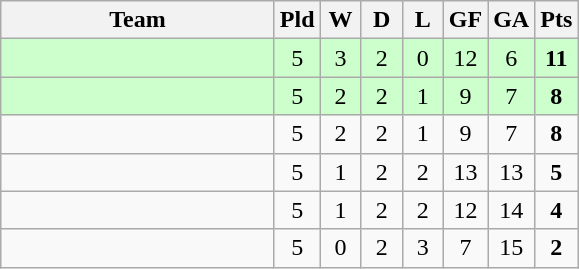<table class=wikitable style="text-align:center">
<tr>
<th width="175">Team</th>
<th width="20">Pld</th>
<th width="20">W</th>
<th width="20">D</th>
<th width="20">L</th>
<th width="20">GF</th>
<th width="20">GA</th>
<th width="20">Pts</th>
</tr>
<tr bgcolor=ccffcc>
<td align=left></td>
<td>5</td>
<td>3</td>
<td>2</td>
<td>0</td>
<td>12</td>
<td>6</td>
<td><strong>11</strong></td>
</tr>
<tr bgcolor=ccffcc>
<td align=left></td>
<td>5</td>
<td>2</td>
<td>2</td>
<td>1</td>
<td>9</td>
<td>7</td>
<td><strong>8</strong></td>
</tr>
<tr>
<td align=left></td>
<td>5</td>
<td>2</td>
<td>2</td>
<td>1</td>
<td>9</td>
<td>7</td>
<td><strong>8</strong></td>
</tr>
<tr>
<td align=left></td>
<td>5</td>
<td>1</td>
<td>2</td>
<td>2</td>
<td>13</td>
<td>13</td>
<td><strong>5</strong></td>
</tr>
<tr>
<td align=left></td>
<td>5</td>
<td>1</td>
<td>2</td>
<td>2</td>
<td>12</td>
<td>14</td>
<td><strong>4</strong></td>
</tr>
<tr>
<td align=left></td>
<td>5</td>
<td>0</td>
<td>2</td>
<td>3</td>
<td>7</td>
<td>15</td>
<td><strong>2</strong></td>
</tr>
</table>
